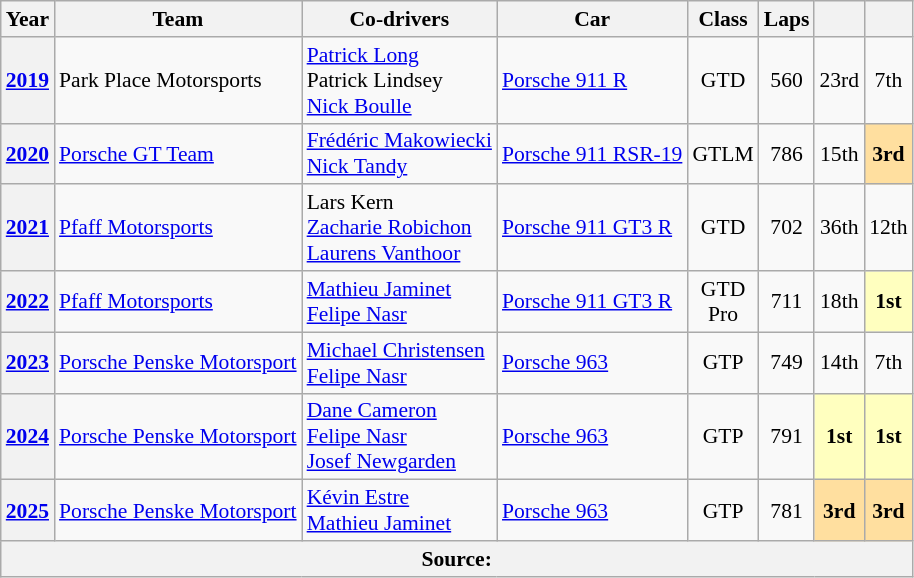<table class="wikitable" style="text-align:center; font-size:90%">
<tr>
<th>Year</th>
<th>Team</th>
<th>Co-drivers</th>
<th>Car</th>
<th>Class</th>
<th>Laps</th>
<th></th>
<th></th>
</tr>
<tr>
<th><a href='#'>2019</a></th>
<td align="left"> Park Place Motorsports</td>
<td align="left"> <a href='#'>Patrick Long</a><br> Patrick Lindsey<br> <a href='#'>Nick Boulle</a></td>
<td align="left"><a href='#'>Porsche 911 R</a></td>
<td>GTD</td>
<td>560</td>
<td>23rd</td>
<td>7th</td>
</tr>
<tr>
<th><a href='#'>2020</a></th>
<td align="left"> <a href='#'>Porsche GT Team</a></td>
<td align="left"> <a href='#'>Frédéric Makowiecki</a><br> <a href='#'>Nick Tandy</a></td>
<td align="left"><a href='#'>Porsche 911 RSR-19</a></td>
<td>GTLM</td>
<td>786</td>
<td>15th</td>
<th style="background:#FFDF9F;">3rd</th>
</tr>
<tr>
<th><a href='#'>2021</a></th>
<td align="left"> <a href='#'>Pfaff Motorsports</a></td>
<td align="left"> Lars Kern<br> <a href='#'>Zacharie Robichon</a><br> <a href='#'>Laurens Vanthoor</a></td>
<td align="left"><a href='#'>Porsche 911 GT3 R</a></td>
<td>GTD</td>
<td>702</td>
<td>36th</td>
<td>12th</td>
</tr>
<tr>
<th><a href='#'>2022</a></th>
<td align="left"> <a href='#'>Pfaff Motorsports</a></td>
<td align="left"> <a href='#'>Mathieu Jaminet</a><br> <a href='#'>Felipe Nasr</a></td>
<td align="left"><a href='#'>Porsche 911 GT3 R</a></td>
<td>GTD<br>Pro</td>
<td>711</td>
<td>18th</td>
<th style="background:#FFFFBF;">1st</th>
</tr>
<tr>
<th><a href='#'>2023</a></th>
<td align="left"> <a href='#'>Porsche Penske Motorsport</a></td>
<td align="left"> <a href='#'>Michael Christensen</a><br> <a href='#'>Felipe Nasr</a></td>
<td align="left"><a href='#'>Porsche 963</a></td>
<td>GTP</td>
<td>749</td>
<td>14th</td>
<td>7th</td>
</tr>
<tr>
<th><a href='#'>2024</a></th>
<td align="left"> <a href='#'>Porsche Penske Motorsport</a></td>
<td align="left"> <a href='#'>Dane Cameron</a> <br> <a href='#'>Felipe Nasr</a> <br> <a href='#'>Josef Newgarden</a></td>
<td align="left"><a href='#'>Porsche 963</a></td>
<td>GTP</td>
<td>791</td>
<th style="background:#FFFFBF;">1st</th>
<th style="background:#FFFFBF;">1st</th>
</tr>
<tr>
<th><a href='#'>2025</a></th>
<td align="left"> <a href='#'>Porsche Penske Motorsport</a></td>
<td align="left"> <a href='#'>Kévin Estre</a> <br> <a href='#'>Mathieu Jaminet</a></td>
<td align="left"><a href='#'>Porsche 963</a></td>
<td>GTP</td>
<td>781</td>
<th style="background:#FFDF9F;">3rd</th>
<th style="background:#FFDF9F;">3rd</th>
</tr>
<tr>
<th colspan="8">Source:</th>
</tr>
</table>
